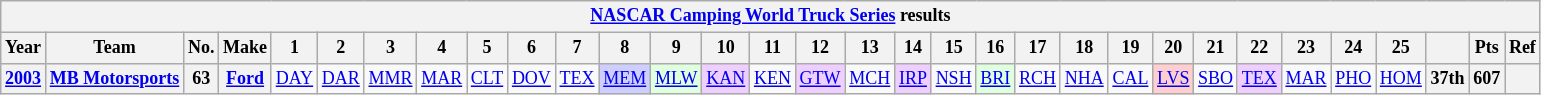<table class="wikitable" style="text-align:center; font-size:75%">
<tr>
<th colspan=45><a href='#'>NASCAR Camping World Truck Series</a> results</th>
</tr>
<tr>
<th>Year</th>
<th>Team</th>
<th>No.</th>
<th>Make</th>
<th>1</th>
<th>2</th>
<th>3</th>
<th>4</th>
<th>5</th>
<th>6</th>
<th>7</th>
<th>8</th>
<th>9</th>
<th>10</th>
<th>11</th>
<th>12</th>
<th>13</th>
<th>14</th>
<th>15</th>
<th>16</th>
<th>17</th>
<th>18</th>
<th>19</th>
<th>20</th>
<th>21</th>
<th>22</th>
<th>23</th>
<th>24</th>
<th>25</th>
<th></th>
<th>Pts</th>
<th>Ref</th>
</tr>
<tr>
<th><a href='#'>2003</a></th>
<th><a href='#'>MB Motorsports</a></th>
<th>63</th>
<th><a href='#'>Ford</a></th>
<td><a href='#'>DAY</a></td>
<td><a href='#'>DAR</a></td>
<td><a href='#'>MMR</a></td>
<td><a href='#'>MAR</a></td>
<td><a href='#'>CLT</a></td>
<td><a href='#'>DOV</a></td>
<td><a href='#'>TEX</a></td>
<td style="background:#CFCFFF;"><a href='#'>MEM</a><br></td>
<td style="background:#DFFFDF;"><a href='#'>MLW</a><br></td>
<td style="background:#EFCFFF;"><a href='#'>KAN</a><br></td>
<td><a href='#'>KEN</a></td>
<td style="background:#EFCFFF;"><a href='#'>GTW</a><br></td>
<td><a href='#'>MCH</a></td>
<td style="background:#EFCFFF;"><a href='#'>IRP</a><br></td>
<td><a href='#'>NSH</a></td>
<td style="background:#DFFFDF;"><a href='#'>BRI</a><br></td>
<td><a href='#'>RCH</a></td>
<td><a href='#'>NHA</a></td>
<td><a href='#'>CAL</a></td>
<td style="background:#FFCFCF;"><a href='#'>LVS</a><br></td>
<td><a href='#'>SBO</a></td>
<td style="background:#EFCFFF;"><a href='#'>TEX</a><br></td>
<td><a href='#'>MAR</a></td>
<td><a href='#'>PHO</a></td>
<td><a href='#'>HOM</a></td>
<th>37th</th>
<th>607</th>
<th></th>
</tr>
</table>
